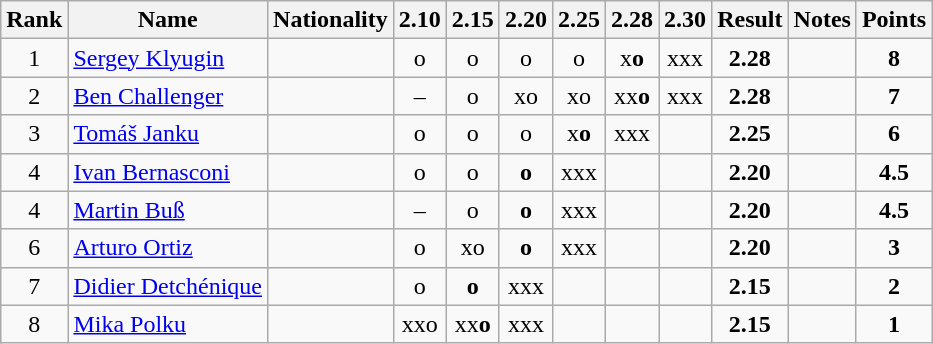<table class="wikitable sortable" style="text-align:center">
<tr>
<th>Rank</th>
<th>Name</th>
<th>Nationality</th>
<th>2.10</th>
<th>2.15</th>
<th>2.20</th>
<th>2.25</th>
<th>2.28</th>
<th>2.30</th>
<th>Result</th>
<th>Notes</th>
<th>Points</th>
</tr>
<tr>
<td>1</td>
<td align=left><a href='#'>Sergey Klyugin</a></td>
<td align=left></td>
<td>o</td>
<td>o</td>
<td>o</td>
<td>o</td>
<td>x<strong>o</strong></td>
<td>xxx</td>
<td><strong>2.28</strong></td>
<td></td>
<td><strong>8</strong></td>
</tr>
<tr>
<td>2</td>
<td align=left><a href='#'>Ben Challenger</a></td>
<td align=left></td>
<td>–</td>
<td>o</td>
<td>xo</td>
<td>xo</td>
<td>xx<strong>o</strong></td>
<td>xxx</td>
<td><strong>2.28</strong></td>
<td></td>
<td><strong>7</strong></td>
</tr>
<tr>
<td>3</td>
<td align=left><a href='#'>Tomáš Janku</a></td>
<td align=left></td>
<td>o</td>
<td>o</td>
<td>o</td>
<td>x<strong>o</strong></td>
<td>xxx</td>
<td></td>
<td><strong>2.25</strong></td>
<td></td>
<td><strong>6</strong></td>
</tr>
<tr>
<td>4</td>
<td align=left><a href='#'>Ivan Bernasconi</a></td>
<td align=left></td>
<td>o</td>
<td>o</td>
<td><strong>o</strong></td>
<td>xxx</td>
<td></td>
<td></td>
<td><strong>2.20</strong></td>
<td></td>
<td><strong>4.5</strong></td>
</tr>
<tr>
<td>4</td>
<td align=left><a href='#'>Martin Buß</a></td>
<td align=left></td>
<td>–</td>
<td>o</td>
<td><strong>o</strong></td>
<td>xxx</td>
<td></td>
<td></td>
<td><strong>2.20</strong></td>
<td></td>
<td><strong>4.5</strong></td>
</tr>
<tr>
<td>6</td>
<td align=left><a href='#'>Arturo Ortiz</a></td>
<td align=left></td>
<td>o</td>
<td>xo</td>
<td><strong>o</strong></td>
<td>xxx</td>
<td></td>
<td></td>
<td><strong>2.20</strong></td>
<td></td>
<td><strong>3</strong></td>
</tr>
<tr>
<td>7</td>
<td align=left><a href='#'>Didier Detchénique</a></td>
<td align=left></td>
<td>o</td>
<td><strong>o</strong></td>
<td>xxx</td>
<td></td>
<td></td>
<td></td>
<td><strong>2.15</strong></td>
<td></td>
<td><strong>2</strong></td>
</tr>
<tr>
<td>8</td>
<td align=left><a href='#'>Mika Polku</a></td>
<td align=left></td>
<td>xxo</td>
<td>xx<strong>o</strong></td>
<td>xxx</td>
<td></td>
<td></td>
<td></td>
<td><strong>2.15</strong></td>
<td></td>
<td><strong>1</strong></td>
</tr>
</table>
